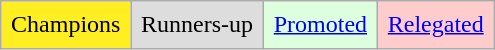<table class="wikitable">
<tr>
<td style="background-color:#FE2;padding:0.4em">Champions</td>
<td style="background-color:#DDD;padding:0.4em">Runners-up</td>
<td style="background-color:#DFD;padding:0.4em"><a href='#'>Promoted</a></td>
<td style="background-color:#FCC;padding:0.4em"><a href='#'>Relegated</a></td>
</tr>
</table>
